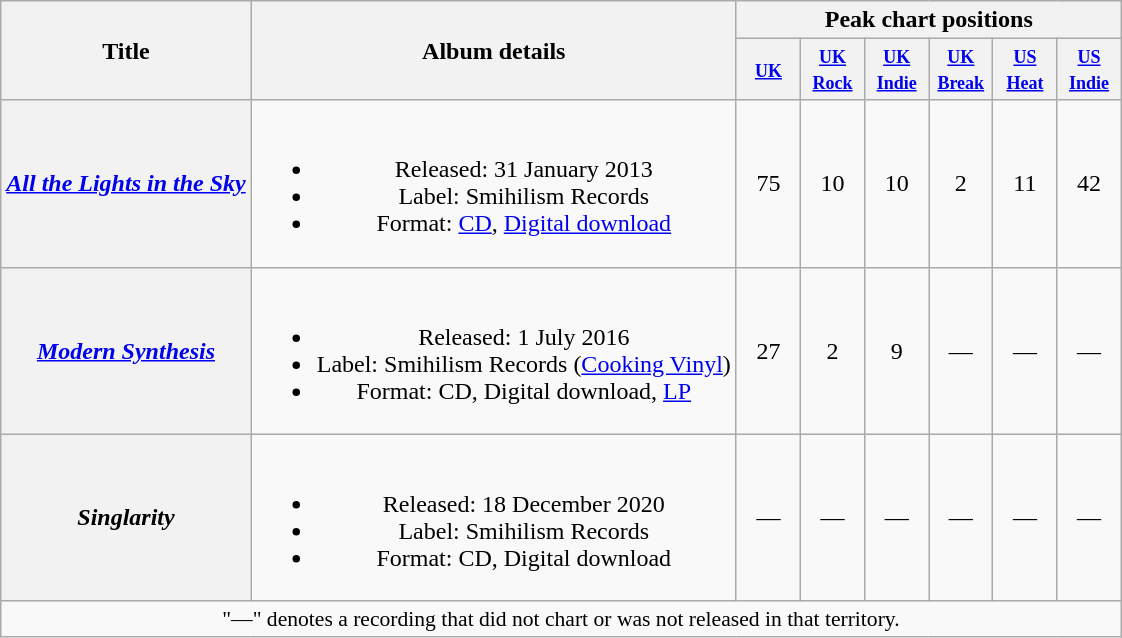<table class="wikitable plainrowheaders" style="text-align:center;">
<tr>
<th rowspan="2">Title</th>
<th rowspan="2">Album details</th>
<th colspan="10">Peak chart positions</th>
</tr>
<tr Rock Albums>
<th scope="col" style="width:2.5em;font-size:90%;"><small><a href='#'>UK</a></small><br></th>
<th scope="col" style="width:2.5em;font-size:90%;"><small><a href='#'>UK<br>Rock</a></small></th>
<th scope="col" style="width:2.5em;font-size:90%;"><small><a href='#'>UK<br>Indie</a></small></th>
<th scope="col" style="width:2.5em;font-size:90%;"><small><a href='#'>UK<br>Break</a></small><br></th>
<th scope="col" style="width:2.5em;font-size:90%;"><small><a href='#'>US<br>Heat</a></small></th>
<th scope="col" style="width:2.5em;font-size:90%;"><small><a href='#'>US<br>Indie</a></small></th>
</tr>
<tr>
<th scope="row"><em><a href='#'>All the Lights in the Sky</a></em></th>
<td><br><ul><li>Released: 31 January 2013</li><li>Label: Smihilism Records</li><li>Format: <a href='#'>CD</a>, <a href='#'>Digital download</a></li></ul></td>
<td align="center">75</td>
<td align="center">10</td>
<td align="center">10</td>
<td align="center">2</td>
<td align="center">11</td>
<td align="center">42</td>
</tr>
<tr>
<th scope="row"><em><a href='#'>Modern Synthesis</a></em></th>
<td><br><ul><li>Released: 1 July 2016</li><li>Label: Smihilism Records (<a href='#'>Cooking Vinyl</a>)</li><li>Format: CD, Digital download, <a href='#'>LP</a></li></ul></td>
<td align="center">27</td>
<td align="center">2</td>
<td align="center">9</td>
<td align="center">—</td>
<td align="center">—</td>
<td align="center">—</td>
</tr>
<tr>
<th scope="row"><em>Singlarity</em></th>
<td><br><ul><li>Released: 18 December 2020</li><li>Label: Smihilism Records</li><li>Format: CD, Digital download</li></ul></td>
<td align="center">—</td>
<td align="center">—</td>
<td align="center">—</td>
<td align="center">—</td>
<td align="center">—</td>
<td align="center">—</td>
</tr>
<tr>
<td align="centre" colspan="12" style="font-size:90%">"—" denotes a recording that did not chart or was not released in that territory.</td>
</tr>
</table>
